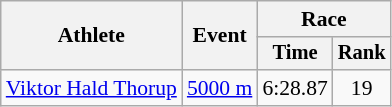<table class=wikitable style=font-size:90%;text-align:center>
<tr>
<th rowspan=2>Athlete</th>
<th rowspan=2>Event</th>
<th colspan=2>Race</th>
</tr>
<tr style=font-size:95%>
<th>Time</th>
<th>Rank</th>
</tr>
<tr>
<td align=left><a href='#'>Viktor Hald Thorup</a></td>
<td align=left><a href='#'>5000 m</a></td>
<td>6:28.87</td>
<td>19</td>
</tr>
</table>
